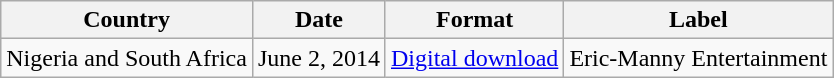<table class="wikitable">
<tr>
<th>Country</th>
<th>Date</th>
<th>Format</th>
<th>Label</th>
</tr>
<tr>
<td>Nigeria and South Africa</td>
<td>June 2, 2014</td>
<td><a href='#'>Digital download</a></td>
<td>Eric-Manny Entertainment</td>
</tr>
</table>
